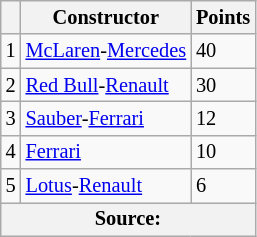<table class="wikitable" style="font-size: 85%;">
<tr>
<th></th>
<th>Constructor</th>
<th>Points</th>
</tr>
<tr>
<td align="center">1</td>
<td> <a href='#'>McLaren</a>-<a href='#'>Mercedes</a></td>
<td>40</td>
</tr>
<tr>
<td align="center">2</td>
<td> <a href='#'>Red Bull</a>-<a href='#'>Renault</a></td>
<td>30</td>
</tr>
<tr>
<td align="center">3</td>
<td> <a href='#'>Sauber</a>-<a href='#'>Ferrari</a></td>
<td>12</td>
</tr>
<tr>
<td align="center">4</td>
<td> <a href='#'>Ferrari</a></td>
<td>10</td>
</tr>
<tr>
<td align="center">5</td>
<td> <a href='#'>Lotus</a>-<a href='#'>Renault</a></td>
<td>6</td>
</tr>
<tr>
<th colspan=3>Source:</th>
</tr>
</table>
